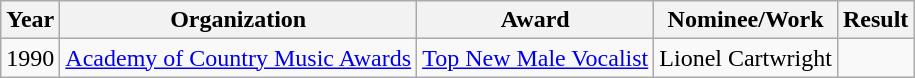<table class="wikitable">
<tr>
<th>Year</th>
<th>Organization</th>
<th>Award</th>
<th>Nominee/Work</th>
<th>Result</th>
</tr>
<tr>
<td>1990</td>
<td><a href='#'>Academy of Country Music Awards</a></td>
<td><a href='#'>Top New Male Vocalist</a></td>
<td>Lionel Cartwright</td>
<td></td>
</tr>
</table>
